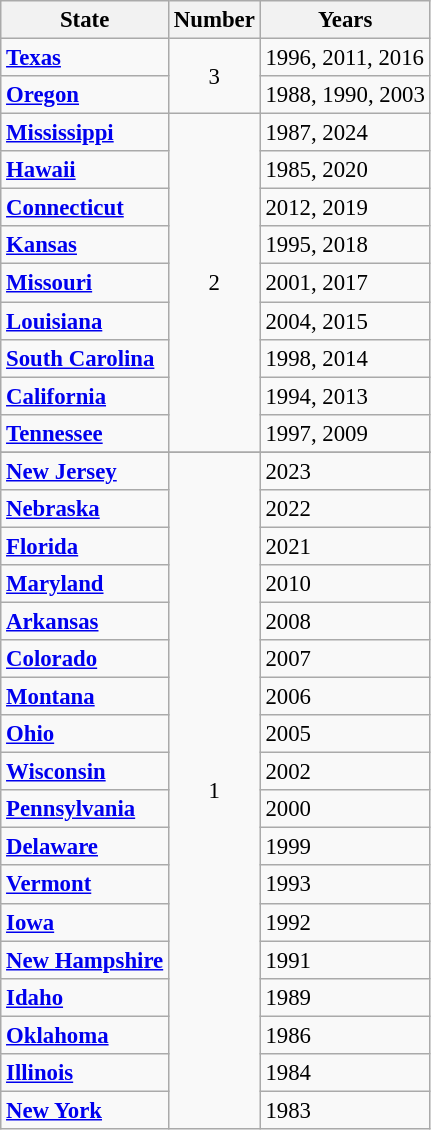<table class="wikitable sortable" style="font-size: 95%;">
<tr>
<th>State</th>
<th>Number</th>
<th>Years</th>
</tr>
<tr>
<td><strong> <a href='#'>Texas</a></strong></td>
<td rowspan="2" style="text-align:center;">3</td>
<td>1996, 2011, 2016</td>
</tr>
<tr>
<td><strong> <a href='#'>Oregon</a></strong></td>
<td>1988, 1990, 2003</td>
</tr>
<tr>
<td><strong> <a href='#'>Mississippi</a></strong></td>
<td rowspan="9" style="text-align:center;">2</td>
<td>1987, 2024</td>
</tr>
<tr>
<td><strong> <a href='#'>Hawaii</a></strong></td>
<td>1985, 2020</td>
</tr>
<tr>
<td><strong> <a href='#'>Connecticut</a></strong></td>
<td>2012, 2019</td>
</tr>
<tr>
<td><strong> <a href='#'>Kansas</a></strong></td>
<td>1995, 2018</td>
</tr>
<tr>
<td><strong> <a href='#'>Missouri</a></strong></td>
<td>2001, 2017</td>
</tr>
<tr>
<td><strong> <a href='#'>Louisiana</a></strong></td>
<td>2004, 2015</td>
</tr>
<tr>
<td><strong> <a href='#'>South Carolina</a></strong></td>
<td>1998, 2014</td>
</tr>
<tr>
<td><strong> <a href='#'>California</a></strong></td>
<td>1994, 2013</td>
</tr>
<tr>
<td><strong> <a href='#'>Tennessee</a></strong></td>
<td>1997, 2009</td>
</tr>
<tr>
</tr>
<tr>
<td><strong> <a href='#'>New Jersey</a></strong></td>
<td rowspan="19" style="text-align:center;">1</td>
<td>2023</td>
</tr>
<tr>
<td><strong> <a href='#'>Nebraska</a></strong></td>
<td>2022</td>
</tr>
<tr>
<td><strong> <a href='#'>Florida</a></strong></td>
<td>2021</td>
</tr>
<tr>
<td><strong> <a href='#'>Maryland</a></strong></td>
<td>2010</td>
</tr>
<tr>
<td><strong> <a href='#'>Arkansas</a></strong></td>
<td>2008</td>
</tr>
<tr>
<td><strong> <a href='#'>Colorado</a></strong></td>
<td>2007</td>
</tr>
<tr>
<td><strong> <a href='#'>Montana</a></strong></td>
<td>2006</td>
</tr>
<tr>
<td><strong> <a href='#'>Ohio</a></strong></td>
<td>2005</td>
</tr>
<tr>
<td><strong> <a href='#'>Wisconsin</a></strong></td>
<td>2002</td>
</tr>
<tr>
<td><strong> <a href='#'>Pennsylvania</a></strong></td>
<td>2000</td>
</tr>
<tr>
<td><strong> <a href='#'>Delaware</a></strong></td>
<td>1999</td>
</tr>
<tr>
<td><strong> <a href='#'>Vermont</a></strong></td>
<td>1993</td>
</tr>
<tr>
<td><strong> <a href='#'>Iowa</a></strong></td>
<td>1992</td>
</tr>
<tr>
<td><strong> <a href='#'>New Hampshire</a></strong></td>
<td>1991</td>
</tr>
<tr>
<td><strong> <a href='#'>Idaho</a></strong></td>
<td>1989</td>
</tr>
<tr>
<td><strong> <a href='#'>Oklahoma</a></strong></td>
<td>1986</td>
</tr>
<tr>
<td><strong> <a href='#'>Illinois</a></strong></td>
<td>1984</td>
</tr>
<tr>
<td><strong> <a href='#'>New York</a></strong></td>
<td>1983</td>
</tr>
</table>
